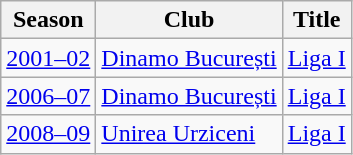<table class="wikitable">
<tr>
<th>Season</th>
<th>Club</th>
<th>Title</th>
</tr>
<tr>
<td><a href='#'>2001–02</a></td>
<td><a href='#'>Dinamo București</a></td>
<td><a href='#'>Liga I</a></td>
</tr>
<tr>
<td><a href='#'>2006–07</a></td>
<td><a href='#'>Dinamo București</a></td>
<td><a href='#'>Liga I</a></td>
</tr>
<tr>
<td><a href='#'>2008–09</a></td>
<td><a href='#'>Unirea Urziceni</a></td>
<td><a href='#'>Liga I</a></td>
</tr>
</table>
